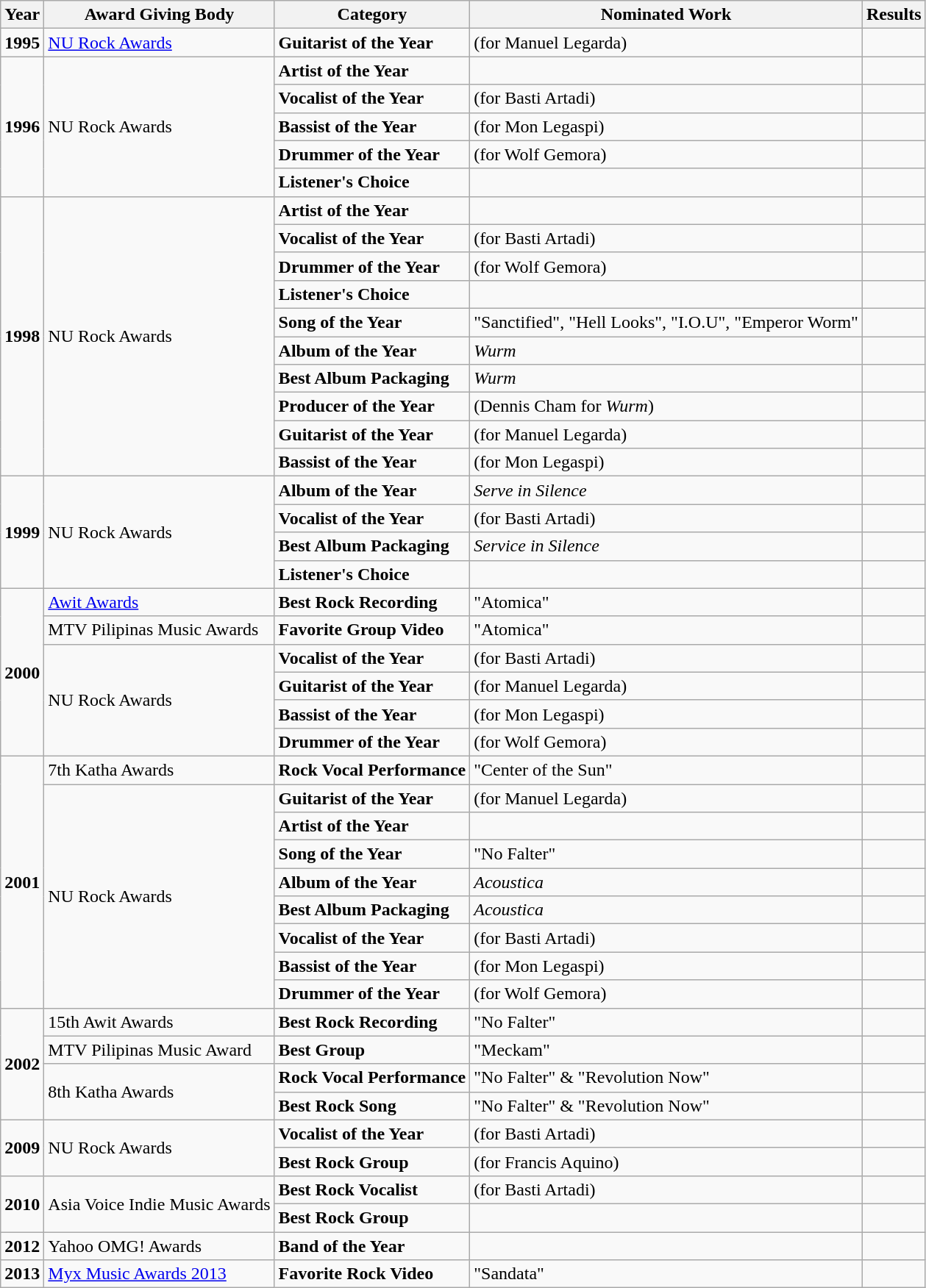<table class="wikitable">
<tr>
<th>Year</th>
<th>Award Giving Body</th>
<th>Category</th>
<th>Nominated Work</th>
<th>Results</th>
</tr>
<tr>
<td><strong>1995</strong></td>
<td><a href='#'>NU Rock Awards</a></td>
<td><strong>Guitarist of the Year</strong></td>
<td>(for Manuel Legarda)</td>
<td></td>
</tr>
<tr>
<td rowspan=5><strong>1996</strong></td>
<td rowspan=5>NU Rock Awards</td>
<td><strong>Artist of the Year</strong></td>
<td></td>
<td></td>
</tr>
<tr>
<td><strong>Vocalist of the Year</strong></td>
<td>(for Basti Artadi)</td>
<td></td>
</tr>
<tr>
<td><strong>Bassist of the Year</strong></td>
<td>(for Mon Legaspi)</td>
<td></td>
</tr>
<tr>
<td><strong>Drummer of the Year</strong></td>
<td>(for Wolf Gemora)</td>
<td></td>
</tr>
<tr>
<td><strong>Listener's Choice</strong></td>
<td></td>
<td></td>
</tr>
<tr>
<td rowspan=10><strong>1998</strong></td>
<td rowspan=10>NU Rock Awards</td>
<td><strong>Artist of the Year</strong></td>
<td></td>
<td></td>
</tr>
<tr>
<td><strong>Vocalist of the Year</strong></td>
<td>(for Basti Artadi)</td>
<td></td>
</tr>
<tr>
<td><strong>Drummer of the Year</strong></td>
<td>(for Wolf Gemora)</td>
<td></td>
</tr>
<tr>
<td><strong>Listener's Choice</strong></td>
<td></td>
<td></td>
</tr>
<tr>
<td><strong>Song of the Year</strong></td>
<td>"Sanctified", "Hell Looks", "I.O.U", "Emperor Worm"</td>
<td></td>
</tr>
<tr>
<td><strong>Album of the Year</strong></td>
<td><em>Wurm</em></td>
<td></td>
</tr>
<tr>
<td><strong>Best Album Packaging</strong></td>
<td><em>Wurm</em></td>
<td></td>
</tr>
<tr>
<td><strong>Producer of the Year</strong></td>
<td>(Dennis Cham for <em>Wurm</em>)</td>
<td></td>
</tr>
<tr>
<td><strong>Guitarist of the Year</strong></td>
<td>(for Manuel Legarda)</td>
<td></td>
</tr>
<tr>
<td><strong>Bassist of the Year</strong></td>
<td>(for Mon Legaspi)</td>
<td></td>
</tr>
<tr>
<td rowspan=4><strong>1999</strong></td>
<td rowspan=4>NU Rock Awards</td>
<td><strong>Album of the Year</strong> </td>
<td><em>Serve in Silence</em></td>
<td></td>
</tr>
<tr>
<td><strong>Vocalist of the Year</strong></td>
<td>(for Basti Artadi)</td>
<td></td>
</tr>
<tr>
<td><strong>Best Album Packaging</strong></td>
<td><em>Service in Silence</em></td>
<td></td>
</tr>
<tr>
<td><strong>Listener's Choice</strong></td>
<td></td>
<td></td>
</tr>
<tr>
<td rowspan=6><strong>2000</strong></td>
<td><a href='#'>Awit Awards</a></td>
<td><strong>Best Rock Recording</strong></td>
<td>"Atomica"</td>
<td></td>
</tr>
<tr>
<td>MTV Pilipinas Music Awards</td>
<td><strong>Favorite Group Video</strong></td>
<td>"Atomica"</td>
<td></td>
</tr>
<tr>
<td rowspan=4>NU Rock Awards</td>
<td><strong>Vocalist of the Year</strong></td>
<td>(for Basti Artadi)</td>
<td></td>
</tr>
<tr>
<td><strong>Guitarist of the Year</strong></td>
<td>(for Manuel Legarda)</td>
<td></td>
</tr>
<tr>
<td><strong>Bassist of the Year</strong></td>
<td>(for Mon Legaspi)</td>
<td></td>
</tr>
<tr>
<td><strong>Drummer of the Year</strong></td>
<td>(for Wolf Gemora)</td>
<td></td>
</tr>
<tr>
<td rowspan=9><strong>2001</strong></td>
<td>7th Katha Awards</td>
<td><strong>Rock Vocal Performance</strong></td>
<td>"Center of the Sun"</td>
<td></td>
</tr>
<tr>
<td rowspan=8>NU Rock Awards</td>
<td><strong>Guitarist of the Year</strong></td>
<td>(for Manuel Legarda)</td>
<td></td>
</tr>
<tr>
<td><strong>Artist of the Year</strong></td>
<td></td>
<td></td>
</tr>
<tr>
<td><strong>Song of the Year</strong></td>
<td>"No Falter"</td>
<td></td>
</tr>
<tr>
<td><strong>Album of the Year</strong></td>
<td><em>Acoustica</em></td>
<td></td>
</tr>
<tr>
<td><strong>Best Album Packaging</strong></td>
<td><em>Acoustica</em></td>
<td></td>
</tr>
<tr>
<td><strong>Vocalist of the Year</strong></td>
<td>(for Basti Artadi)</td>
<td></td>
</tr>
<tr>
<td><strong>Bassist of the Year</strong></td>
<td>(for Mon Legaspi)</td>
<td></td>
</tr>
<tr>
<td><strong>Drummer of the Year</strong></td>
<td>(for Wolf Gemora)</td>
<td></td>
</tr>
<tr>
<td rowspan=4><strong>2002</strong></td>
<td>15th Awit Awards</td>
<td><strong>Best Rock Recording</strong></td>
<td>"No Falter"</td>
<td></td>
</tr>
<tr>
<td>MTV Pilipinas Music Award</td>
<td><strong>Best Group</strong></td>
<td>"Meckam"</td>
<td></td>
</tr>
<tr>
<td rowspan=2>8th Katha Awards</td>
<td><strong>Rock Vocal Performance</strong></td>
<td>"No Falter" & "Revolution Now"</td>
<td></td>
</tr>
<tr>
<td><strong>Best Rock Song</strong></td>
<td>"No Falter" & "Revolution Now"</td>
<td></td>
</tr>
<tr>
<td rowspan=2><strong>2009</strong></td>
<td rowspan=2>NU Rock Awards</td>
<td><strong>Vocalist of the Year</strong></td>
<td>(for Basti Artadi)</td>
<td></td>
</tr>
<tr>
<td><strong>Best Rock Group</strong></td>
<td>(for Francis Aquino)</td>
<td></td>
</tr>
<tr>
<td rowspan=2><strong>2010</strong></td>
<td rowspan=2>Asia Voice Indie Music Awards</td>
<td><strong>Best Rock Vocalist</strong></td>
<td>(for Basti Artadi)</td>
<td></td>
</tr>
<tr>
<td><strong>Best Rock Group</strong></td>
<td></td>
<td></td>
</tr>
<tr>
<td><strong>2012</strong></td>
<td>Yahoo OMG! Awards</td>
<td><strong>Band of the Year</strong></td>
<td></td>
<td></td>
</tr>
<tr>
<td><strong>2013</strong></td>
<td><a href='#'>Myx Music Awards 2013</a></td>
<td><strong>Favorite Rock Video</strong></td>
<td>"Sandata"</td>
<td></td>
</tr>
</table>
